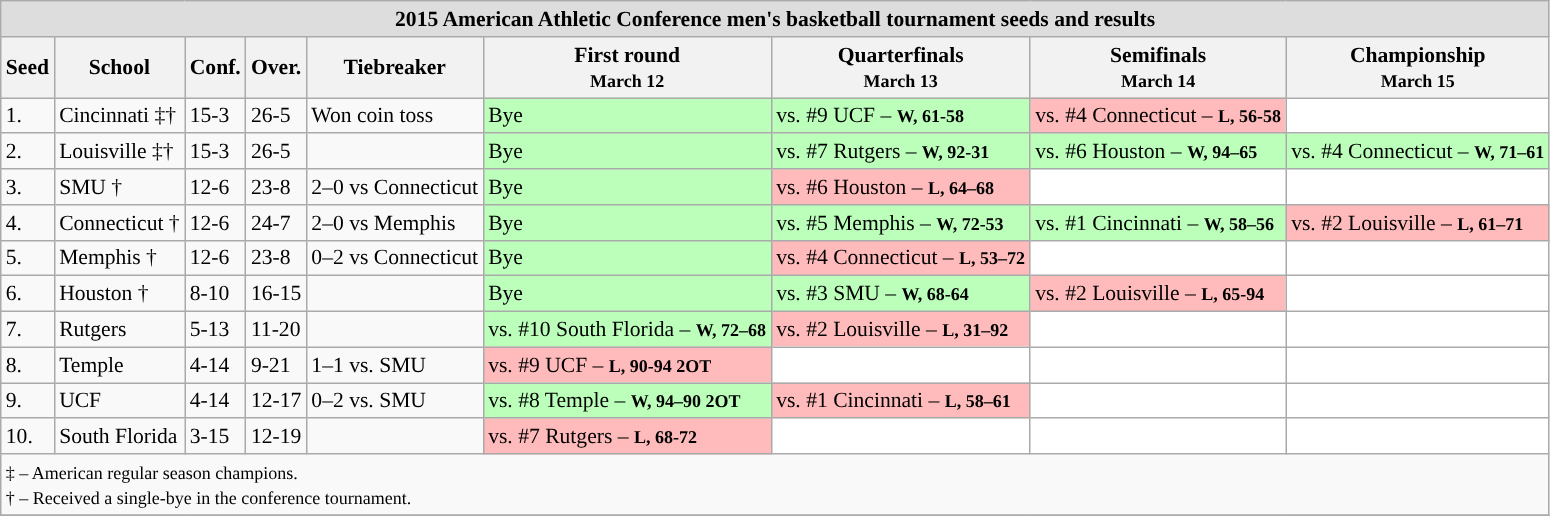<table class="wikitable" style="white-space:nowrap; font-size:90%;">
<tr>
<td colspan="10" style="text-align:center; background:#DDDDDD; font:#000000"><strong>2015 American Athletic Conference men's basketball tournament seeds and results</strong></td>
</tr>
<tr bgcolor="#efefef">
<th>Seed</th>
<th>School</th>
<th>Conf.</th>
<th>Over.</th>
<th>Tiebreaker</th>
<th>First round<br><small>March 12</small></th>
<th>Quarterfinals<br><small>March 13</small></th>
<th>Semifinals<br><small>March 14</small></th>
<th>Championship<br><small>March 15</small></th>
</tr>
<tr>
<td>1.</td>
<td>Cincinnati ‡†</td>
<td>15-3</td>
<td>26-5</td>
<td>Won coin toss</td>
<td style="background:#bfb;">Bye</td>
<td style="background:#bfb;">vs. #9 UCF – <small><strong>W, 61-58</strong></small></td>
<td style="background:#fbb;">vs. #4 Connecticut – <small><strong>L, 56-58</strong></small></td>
<td style="background:#fff;"></td>
</tr>
<tr>
<td>2.</td>
<td>Louisville ‡†</td>
<td>15-3</td>
<td>26-5</td>
<td></td>
<td style="background:#bfb;">Bye</td>
<td style="background:#bfb;">vs. #7 Rutgers – <small><strong>W, 92-31</strong></small></td>
<td style="background:#bfb;">vs. #6 Houston – <small><strong>W, 94–65</strong></small></td>
<td style="background:#bfb;">vs. #4 Connecticut – <small><strong>W, 71–61</strong></small></td>
</tr>
<tr>
<td>3.</td>
<td>SMU †</td>
<td>12-6</td>
<td>23-8</td>
<td>2–0 vs Connecticut</td>
<td style="background:#bfb;">Bye</td>
<td style="background:#fbb;">vs. #6 Houston – <small><strong>L, 64–68</strong></small></td>
<td style="background:#fff;"></td>
<td style="background:#fff;"></td>
</tr>
<tr>
<td>4.</td>
<td>Connecticut †</td>
<td>12-6</td>
<td>24-7</td>
<td>2–0 vs Memphis</td>
<td style="background:#bfb;">Bye</td>
<td style="background:#bfb;">vs. #5 Memphis – <small><strong>W, 72-53</strong></small></td>
<td style="background:#bfb;">vs. #1 Cincinnati – <small><strong>W, 58–56</strong></small></td>
<td style="background:#fbb;">vs. #2 Louisville – <small><strong>L, 61–71</strong></small></td>
</tr>
<tr>
<td>5.</td>
<td>Memphis †</td>
<td>12-6</td>
<td>23-8</td>
<td>0–2 vs Connecticut</td>
<td style="background:#bfb;">Bye</td>
<td style="background:#fbb;">vs. #4 Connecticut – <small><strong>L, 53–72</strong></small></td>
<td style="background:#fff;"></td>
<td style="background:#fff;"></td>
</tr>
<tr>
<td>6.</td>
<td>Houston †</td>
<td>8-10</td>
<td>16-15</td>
<td></td>
<td style="background:#bfb;">Bye</td>
<td style="background:#bfb;">vs. #3 SMU – <small><strong>W, 68-64</strong></small></td>
<td style="background:#fbb;">vs. #2 Louisville – <small><strong>L, 65-94</strong></small></td>
<td style="background:#fff;"></td>
</tr>
<tr>
<td>7.</td>
<td>Rutgers</td>
<td>5-13</td>
<td>11-20</td>
<td></td>
<td style="background:#bfb;">vs. #10 South Florida – <small><strong>W, 72–68</strong></small></td>
<td style="background:#fbb;">vs. #2 Louisville – <small><strong>L, 31–92</strong></small></td>
<td style="background:#fff;"></td>
<td style="background:#fff;"></td>
</tr>
<tr>
<td>8.</td>
<td>Temple</td>
<td>4-14</td>
<td>9-21</td>
<td>1–1 vs. SMU</td>
<td style="background:#fbb;">vs. #9 UCF – <small><strong>L, 90-94 2OT</strong></small></td>
<td style="background:#fff;"></td>
<td style="background:#fff;"></td>
<td style="background:#fff;"></td>
</tr>
<tr>
<td>9.</td>
<td>UCF</td>
<td>4-14</td>
<td>12-17</td>
<td>0–2 vs. SMU</td>
<td style="background:#bfb;">vs. #8 Temple – <small><strong>W, 94–90 2OT</strong></small></td>
<td style="background:#fbb;">vs. #1 Cincinnati – <small><strong>L, 58–61</strong></small></td>
<td style="background:#fff;"></td>
<td style="background:#fff;"></td>
</tr>
<tr>
<td>10.</td>
<td>South Florida</td>
<td>3-15</td>
<td>12-19</td>
<td></td>
<td style="background:#fbb;">vs. #7 Rutgers – <small><strong>L, 68-72</strong></small></td>
<td style="background:#fff;"></td>
<td style="background:#fff;"></td>
<td style="background:#fff;"></td>
</tr>
<tr>
<td colspan="10" style="text-align:left;"><small>‡ – American regular season champions.<br>† – Received a single-bye in the conference tournament.</small></td>
</tr>
<tr>
</tr>
</table>
